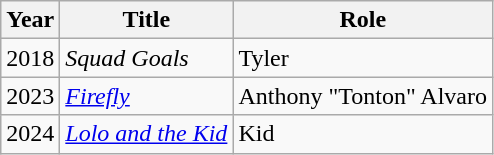<table class="wikitable">
<tr>
<th>Year</th>
<th>Title</th>
<th>Role</th>
</tr>
<tr>
<td>2018</td>
<td><em>Squad Goals</em></td>
<td>Tyler</td>
</tr>
<tr>
<td>2023</td>
<td><em><a href='#'>Firefly</a></em></td>
<td>Anthony "Tonton" Alvaro</td>
</tr>
<tr>
<td>2024</td>
<td><em><a href='#'>Lolo and the Kid</a></em></td>
<td>Kid</td>
</tr>
</table>
